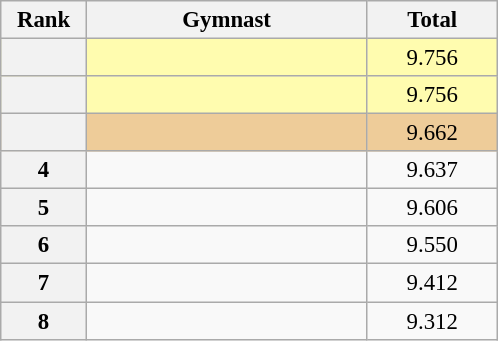<table class="wikitable sortable" style="text-align:center; font-size:95%">
<tr>
<th scope="col" style="width:50px;">Rank</th>
<th scope="col" style="width:180px;">Gymnast</th>
<th scope="col" style="width:80px;">Total</th>
</tr>
<tr style="background:#fffcaf;">
<th scope="row" style="text-align:center"></th>
<td style="text-align:left;"></td>
<td>9.756</td>
</tr>
<tr style="background:#fffcaf;">
<th scope=row style="text-align:center"></th>
<td style="text-align:left;"></td>
<td>9.756</td>
</tr>
<tr style="background:#ec9;">
<th scope=row style="text-align:center"></th>
<td style="text-align:left;"></td>
<td>9.662</td>
</tr>
<tr>
<th scope=row style="text-align:center">4</th>
<td style="text-align:left;"></td>
<td>9.637</td>
</tr>
<tr>
<th scope=row style="text-align:center">5</th>
<td style="text-align:left;"></td>
<td>9.606</td>
</tr>
<tr>
<th scope=row style="text-align:center">6</th>
<td style="text-align:left;"></td>
<td>9.550</td>
</tr>
<tr>
<th scope=row style="text-align:center">7</th>
<td style="text-align:left;"></td>
<td>9.412</td>
</tr>
<tr>
<th scope=row style="text-align:center">8</th>
<td style="text-align:left;"></td>
<td>9.312</td>
</tr>
</table>
